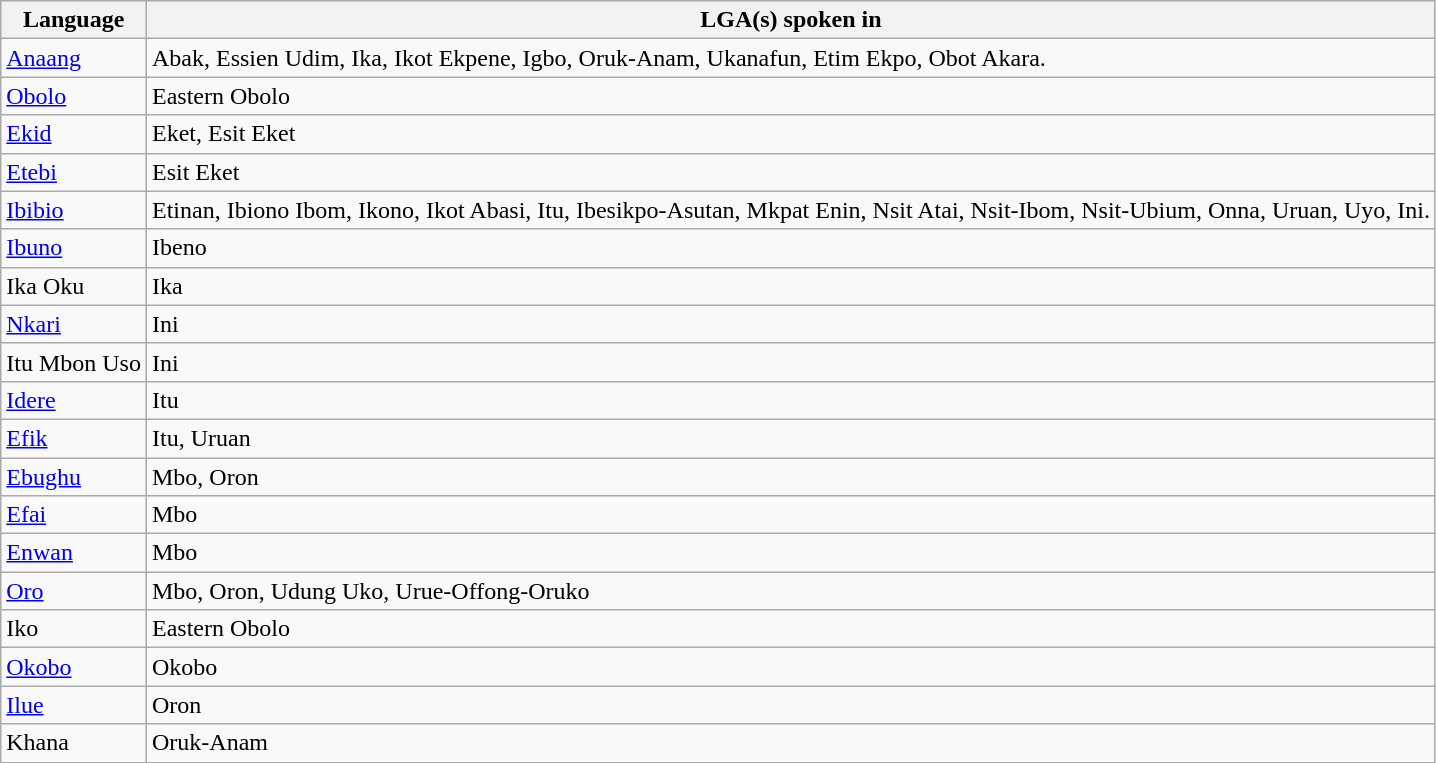<table class="wikitable">
<tr>
<th>Language</th>
<th>LGA(s) spoken in</th>
</tr>
<tr>
<td><a href='#'>Anaang</a></td>
<td>Abak, Essien Udim, Ika, Ikot Ekpene, Igbo, Oruk-Anam, Ukanafun, Etim Ekpo, Obot Akara.</td>
</tr>
<tr>
<td><a href='#'>Obolo</a></td>
<td>Eastern Obolo</td>
</tr>
<tr>
<td><a href='#'>Ekid</a></td>
<td>Eket, Esit Eket</td>
</tr>
<tr>
<td><a href='#'>Etebi</a></td>
<td>Esit Eket</td>
</tr>
<tr>
<td><a href='#'>Ibibio</a></td>
<td>Etinan, Ibiono Ibom, Ikono, Ikot Abasi, Itu, Ibesikpo-Asutan, Mkpat Enin, Nsit Atai, Nsit-Ibom, Nsit-Ubium, Onna, Uruan, Uyo, Ini.</td>
</tr>
<tr>
<td><a href='#'>Ibuno</a></td>
<td>Ibeno</td>
</tr>
<tr>
<td>Ika Oku</td>
<td>Ika</td>
</tr>
<tr>
<td><a href='#'>Nkari</a></td>
<td>Ini</td>
</tr>
<tr>
<td>Itu Mbon Uso</td>
<td>Ini</td>
</tr>
<tr>
<td><a href='#'>Idere</a></td>
<td>Itu</td>
</tr>
<tr>
<td><a href='#'>Efik</a></td>
<td>Itu, Uruan</td>
</tr>
<tr>
<td><a href='#'>Ebughu</a></td>
<td>Mbo, Oron</td>
</tr>
<tr>
<td><a href='#'>Efai</a></td>
<td>Mbo</td>
</tr>
<tr>
<td><a href='#'>Enwan</a></td>
<td>Mbo</td>
</tr>
<tr>
<td><a href='#'>Oro</a></td>
<td>Mbo, Oron, Udung Uko, Urue-Offong-Oruko</td>
</tr>
<tr>
<td>Iko</td>
<td>Eastern Obolo</td>
</tr>
<tr>
<td><a href='#'>Okobo</a></td>
<td>Okobo</td>
</tr>
<tr>
<td><a href='#'>Ilue</a></td>
<td>Oron</td>
</tr>
<tr>
<td>Khana</td>
<td>Oruk-Anam</td>
</tr>
<tr>
</tr>
</table>
